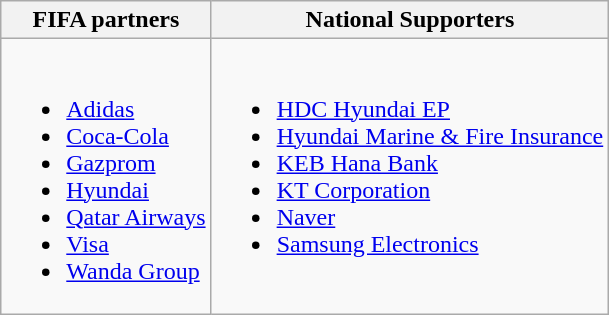<table class="wikitable sortable">
<tr>
<th>FIFA partners</th>
<th>National Supporters</th>
</tr>
<tr>
<td style="vertical-align:top"><br><ul><li><a href='#'>Adidas</a></li><li><a href='#'>Coca-Cola</a></li><li><a href='#'>Gazprom</a></li><li><a href='#'>Hyundai</a></li><li><a href='#'>Qatar Airways</a></li><li><a href='#'>Visa</a></li><li><a href='#'>Wanda Group</a></li></ul></td>
<td style="vertical-align:top;"><br><ul><li><a href='#'>HDC Hyundai EP</a></li><li><a href='#'>Hyundai Marine & Fire Insurance</a></li><li><a href='#'>KEB Hana Bank</a></li><li><a href='#'>KT Corporation</a></li><li><a href='#'>Naver</a></li><li><a href='#'>Samsung Electronics</a></li></ul></td>
</tr>
</table>
